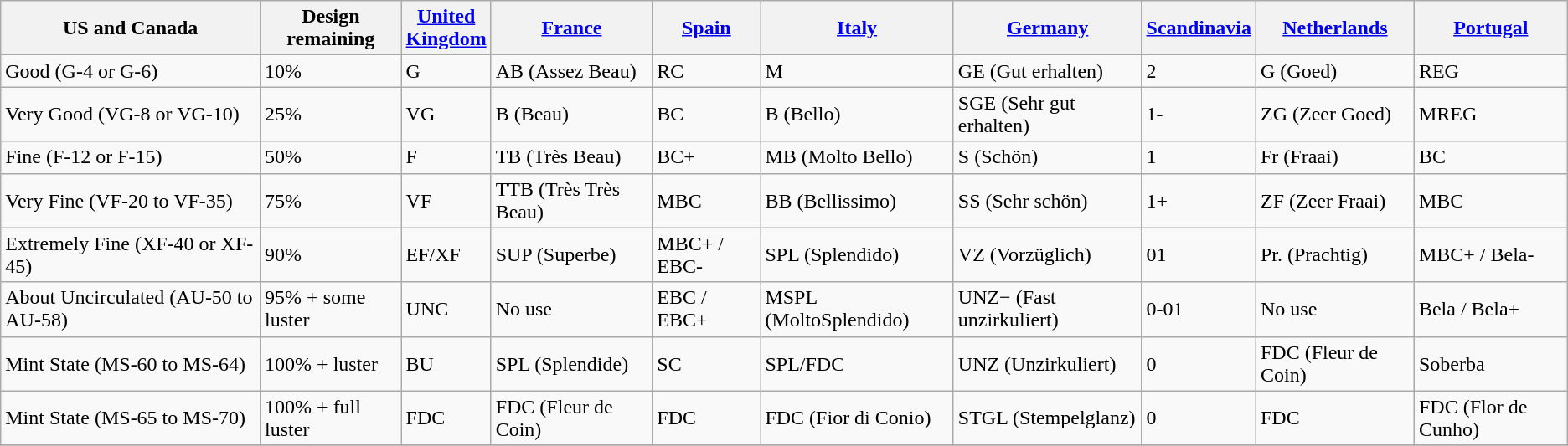<table class="wikitable" style="float:center">
<tr>
<th valign="center">US and Canada</th>
<th valign="center">Design remaining</th>
<th valign="center"><a href='#'>United<br>Kingdom</a></th>
<th valign="center"><a href='#'>France</a></th>
<th valign="center"><a href='#'>Spain</a></th>
<th valign="center"><a href='#'>Italy</a></th>
<th valign="center"><a href='#'>Germany</a></th>
<th valign="center"><a href='#'>Scandinavia</a></th>
<th valign="center"><a href='#'>Netherlands</a></th>
<th valign="center"><a href='#'>Portugal</a></th>
</tr>
<tr>
<td>Good (G-4 or G-6)</td>
<td>10%</td>
<td>G</td>
<td>AB (Assez Beau)</td>
<td>RC</td>
<td>M</td>
<td>GE (Gut erhalten)</td>
<td>2</td>
<td>G (Goed)</td>
<td>REG</td>
</tr>
<tr>
<td>Very Good (VG-8 or VG-10)</td>
<td>25%</td>
<td>VG</td>
<td>B (Beau)</td>
<td>BC</td>
<td>B (Bello)</td>
<td>SGE (Sehr gut erhalten)</td>
<td>1-</td>
<td>ZG (Zeer Goed)</td>
<td>MREG</td>
</tr>
<tr>
<td>Fine (F-12 or F-15)</td>
<td>50%</td>
<td>F</td>
<td>TB (Très Beau)</td>
<td>BC+</td>
<td>MB (Molto Bello)</td>
<td>S (Schön)</td>
<td>1</td>
<td>Fr (Fraai)</td>
<td>BC</td>
</tr>
<tr>
<td>Very Fine (VF-20 to VF-35)</td>
<td>75%</td>
<td>VF</td>
<td>TTB (Très Très Beau)</td>
<td>MBC</td>
<td>BB (Bellissimo)</td>
<td>SS (Sehr schön)</td>
<td>1+</td>
<td>ZF (Zeer Fraai)</td>
<td>MBC</td>
</tr>
<tr>
<td>Extremely Fine (XF-40 or XF-45)</td>
<td>90%</td>
<td>EF/XF</td>
<td>SUP (Superbe)</td>
<td>MBC+ / EBC-</td>
<td>SPL (Splendido)</td>
<td>VZ (Vorzüglich)</td>
<td>01</td>
<td>Pr. (Prachtig)</td>
<td>MBC+ / Bela-</td>
</tr>
<tr>
<td>About Uncirculated (AU-50 to AU-58)</td>
<td>95% + some luster</td>
<td>UNC</td>
<td>No use</td>
<td>EBC / EBC+</td>
<td>MSPL (MoltoSplendido)</td>
<td>UNZ− (Fast unzirkuliert)</td>
<td>0-01</td>
<td>No use</td>
<td>Bela / Bela+</td>
</tr>
<tr>
<td>Mint State (MS-60 to MS-64)</td>
<td>100% + luster</td>
<td>BU</td>
<td>SPL (Splendide)</td>
<td>SC</td>
<td>SPL/FDC</td>
<td>UNZ (Unzirkuliert)</td>
<td>0</td>
<td>FDC (Fleur de Coin)</td>
<td>Soberba</td>
</tr>
<tr>
<td>Mint State (MS-65 to MS-70)</td>
<td>100% + full luster</td>
<td>FDC</td>
<td>FDC (Fleur de Coin)</td>
<td>FDC</td>
<td>FDC (Fior di Conio)</td>
<td>STGL (Stempelglanz)</td>
<td>0</td>
<td>FDC</td>
<td>FDC (Flor de Cunho)</td>
</tr>
<tr>
</tr>
</table>
